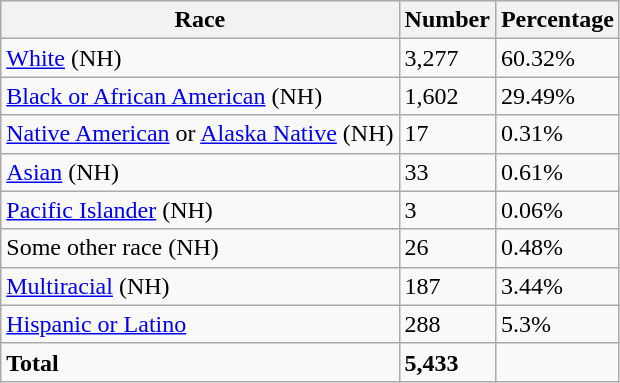<table class="wikitable">
<tr>
<th>Race</th>
<th>Number</th>
<th>Percentage</th>
</tr>
<tr>
<td><a href='#'>White</a> (NH)</td>
<td>3,277</td>
<td>60.32%</td>
</tr>
<tr>
<td><a href='#'>Black or African American</a> (NH)</td>
<td>1,602</td>
<td>29.49%</td>
</tr>
<tr>
<td><a href='#'>Native American</a> or <a href='#'>Alaska Native</a> (NH)</td>
<td>17</td>
<td>0.31%</td>
</tr>
<tr>
<td><a href='#'>Asian</a> (NH)</td>
<td>33</td>
<td>0.61%</td>
</tr>
<tr>
<td><a href='#'>Pacific Islander</a> (NH)</td>
<td>3</td>
<td>0.06%</td>
</tr>
<tr>
<td>Some other race (NH)</td>
<td>26</td>
<td>0.48%</td>
</tr>
<tr>
<td><a href='#'>Multiracial</a> (NH)</td>
<td>187</td>
<td>3.44%</td>
</tr>
<tr>
<td><a href='#'>Hispanic or Latino</a></td>
<td>288</td>
<td>5.3%</td>
</tr>
<tr>
<td><strong>Total</strong></td>
<td><strong>5,433</strong></td>
<td></td>
</tr>
</table>
